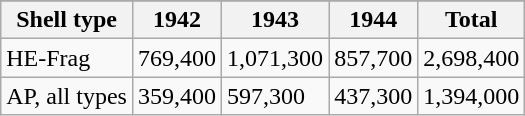<table class="wikitable">
<tr>
</tr>
<tr>
<th>Shell type</th>
<th>1942</th>
<th>1943</th>
<th>1944</th>
<th>Total</th>
</tr>
<tr>
<td>HE-Frag</td>
<td>769,400</td>
<td>1,071,300</td>
<td>857,700</td>
<td>2,698,400</td>
</tr>
<tr>
<td>AP, all types</td>
<td>359,400</td>
<td>597,300</td>
<td>437,300</td>
<td>1,394,000</td>
</tr>
</table>
